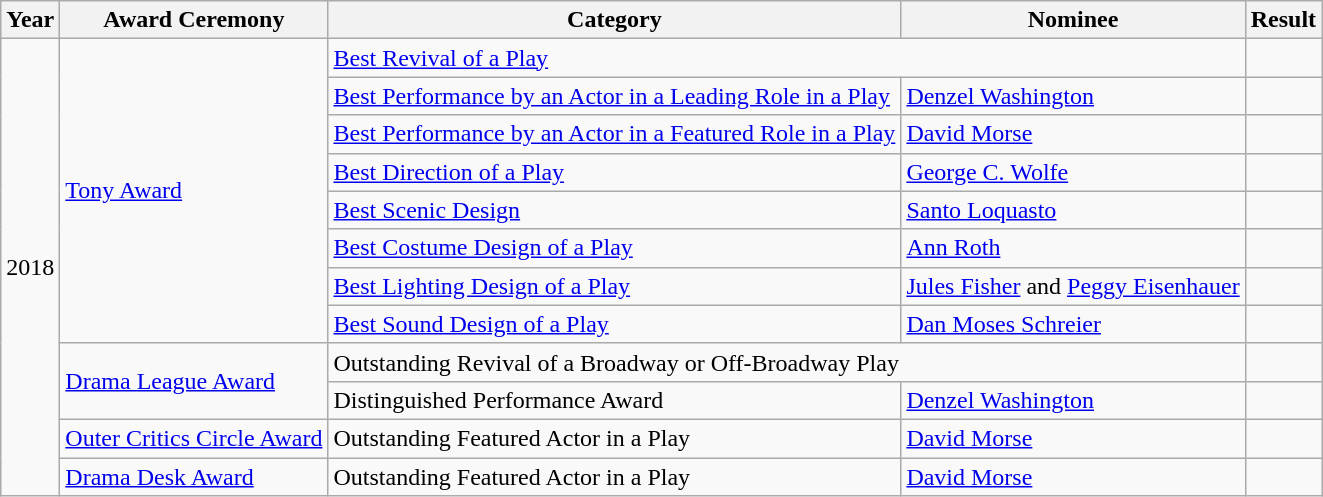<table class="wikitable">
<tr>
<th>Year</th>
<th>Award Ceremony</th>
<th>Category</th>
<th>Nominee</th>
<th>Result</th>
</tr>
<tr>
<td rowspan="12">2018</td>
<td rowspan="8"><a href='#'>Tony Award</a></td>
<td colspan="2"><a href='#'>Best Revival of a Play</a></td>
<td></td>
</tr>
<tr>
<td><a href='#'>Best Performance by an Actor in a Leading Role in a Play</a></td>
<td><a href='#'>Denzel Washington</a></td>
<td></td>
</tr>
<tr>
<td><a href='#'>Best Performance by an Actor in a Featured Role in a Play</a></td>
<td><a href='#'>David Morse</a></td>
<td></td>
</tr>
<tr>
<td><a href='#'>Best Direction of a Play</a></td>
<td><a href='#'>George C. Wolfe</a></td>
<td></td>
</tr>
<tr>
<td><a href='#'>Best Scenic Design</a></td>
<td><a href='#'>Santo Loquasto</a></td>
<td></td>
</tr>
<tr>
<td><a href='#'>Best Costume Design of a Play</a></td>
<td><a href='#'>Ann Roth</a></td>
<td></td>
</tr>
<tr>
<td><a href='#'>Best Lighting Design of a Play</a></td>
<td><a href='#'>Jules Fisher</a> and <a href='#'>Peggy Eisenhauer</a></td>
<td></td>
</tr>
<tr>
<td><a href='#'>Best Sound Design of a Play</a></td>
<td><a href='#'>Dan Moses Schreier</a></td>
<td></td>
</tr>
<tr>
<td rowspan="2"><a href='#'>Drama League Award</a></td>
<td colspan="2">Outstanding Revival of a Broadway or Off-Broadway Play</td>
<td></td>
</tr>
<tr>
<td>Distinguished Performance Award</td>
<td><a href='#'>Denzel Washington</a></td>
<td></td>
</tr>
<tr>
<td><a href='#'>Outer Critics Circle Award</a></td>
<td>Outstanding Featured Actor in a Play</td>
<td><a href='#'>David Morse</a></td>
<td></td>
</tr>
<tr>
<td><a href='#'>Drama Desk Award</a></td>
<td>Outstanding Featured Actor in a Play</td>
<td><a href='#'>David Morse</a></td>
<td></td>
</tr>
</table>
